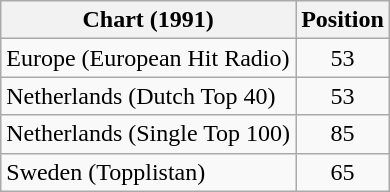<table class="wikitable sortable">
<tr>
<th>Chart (1991)</th>
<th>Position</th>
</tr>
<tr>
<td>Europe (European Hit Radio)</td>
<td align="center">53</td>
</tr>
<tr>
<td>Netherlands (Dutch Top 40)</td>
<td align="center">53</td>
</tr>
<tr>
<td>Netherlands (Single Top 100)</td>
<td align="center">85</td>
</tr>
<tr>
<td>Sweden (Topplistan)</td>
<td align="center">65</td>
</tr>
</table>
